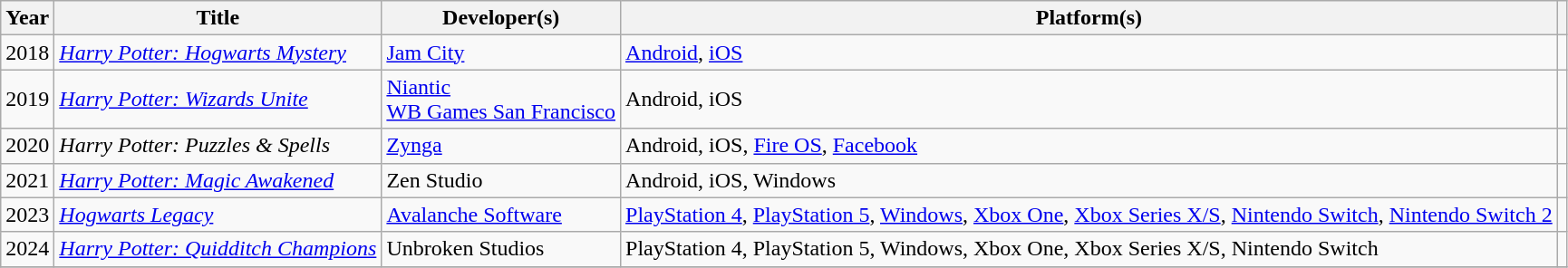<table class="sortable wikitable">
<tr>
<th>Year</th>
<th>Title</th>
<th>Developer(s)</th>
<th>Platform(s)</th>
<th></th>
</tr>
<tr>
<td style="text-align:center;">2018</td>
<td><em><a href='#'>Harry Potter: Hogwarts Mystery</a></em></td>
<td><a href='#'>Jam City</a></td>
<td><a href='#'>Android</a>, <a href='#'>iOS</a></td>
<td style="text-align:center;"></td>
</tr>
<tr>
<td style="text-align:center;">2019</td>
<td><em><a href='#'>Harry Potter: Wizards Unite</a></em></td>
<td><a href='#'>Niantic</a><br> <a href='#'>WB Games San Francisco</a></td>
<td>Android, iOS</td>
<td style="text-align:center;"></td>
</tr>
<tr>
<td style="text-align:center;">2020</td>
<td><em>Harry Potter: Puzzles & Spells</em></td>
<td><a href='#'>Zynga</a></td>
<td>Android, iOS, <a href='#'>Fire OS</a>, <a href='#'>Facebook</a></td>
<td style="text-align:center;"></td>
</tr>
<tr>
<td style="text-align:center;">2021</td>
<td><em><a href='#'>Harry Potter: Magic Awakened</a></em></td>
<td>Zen Studio</td>
<td>Android, iOS, Windows</td>
<td style="text-align:center;"></td>
</tr>
<tr>
<td style="text-align:center;">2023</td>
<td><em><a href='#'>Hogwarts Legacy</a></em></td>
<td><a href='#'>Avalanche Software</a></td>
<td><a href='#'>PlayStation 4</a>, <a href='#'>PlayStation 5</a>, <a href='#'>Windows</a>, <a href='#'>Xbox One</a>, <a href='#'>Xbox Series X/S</a>, <a href='#'>Nintendo Switch</a>, <a href='#'>Nintendo Switch 2</a></td>
<td style="text-align:center;"></td>
</tr>
<tr>
<td style="text-align:center;">2024</td>
<td><em><a href='#'>Harry Potter: Quidditch Champions</a></em></td>
<td>Unbroken Studios</td>
<td>PlayStation 4, PlayStation 5, Windows, Xbox One, Xbox Series X/S, Nintendo Switch</td>
<td style="text-align:center;"></td>
</tr>
<tr>
</tr>
</table>
